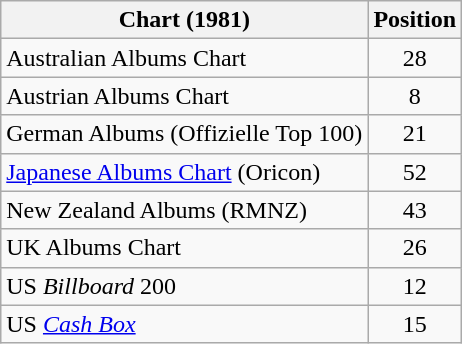<table class="wikitable sortable">
<tr>
<th align="center">Chart (1981)</th>
<th align="center">Position</th>
</tr>
<tr>
<td>Australian Albums Chart</td>
<td style="text-align:center;">28</td>
</tr>
<tr>
<td align="left">Austrian Albums Chart</td>
<td style="text-align:center;">8</td>
</tr>
<tr>
<td>German Albums (Offizielle Top 100)</td>
<td align="center">21</td>
</tr>
<tr>
<td align="left"><a href='#'>Japanese Albums Chart</a> (Oricon)</td>
<td style="text-align:center;">52</td>
</tr>
<tr>
<td>New Zealand Albums (RMNZ)</td>
<td align="center">43</td>
</tr>
<tr>
<td align="left">UK Albums Chart</td>
<td style="text-align:center;">26</td>
</tr>
<tr>
<td align="left">US <em>Billboard</em> 200</td>
<td style="text-align:center;">12</td>
</tr>
<tr>
<td align="left">US <a href='#'><em>Cash Box</em></a></td>
<td style="text-align:center;">15</td>
</tr>
</table>
